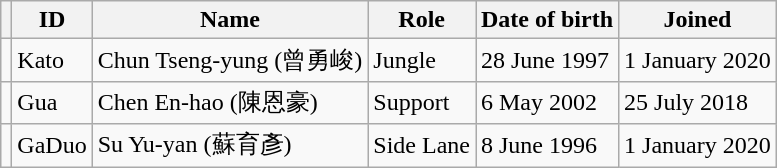<table class="wikitable mw-collapsible mw-collapsed">
<tr>
<th></th>
<th>ID</th>
<th>Name</th>
<th>Role</th>
<th>Date of birth</th>
<th>Joined</th>
</tr>
<tr>
<td></td>
<td>Kato</td>
<td>Chun Tseng-yung  (曾勇峻)</td>
<td>Jungle</td>
<td>28 June 1997</td>
<td>1 January 2020</td>
</tr>
<tr>
<td></td>
<td>Gua</td>
<td>Chen En-hao (陳恩豪)</td>
<td>Support</td>
<td>6 May 2002</td>
<td>25 July 2018</td>
</tr>
<tr>
<td></td>
<td>GaDuo</td>
<td>Su Yu-yan (蘇育彥)</td>
<td>Side Lane</td>
<td>8 June 1996</td>
<td>1 January 2020</td>
</tr>
</table>
